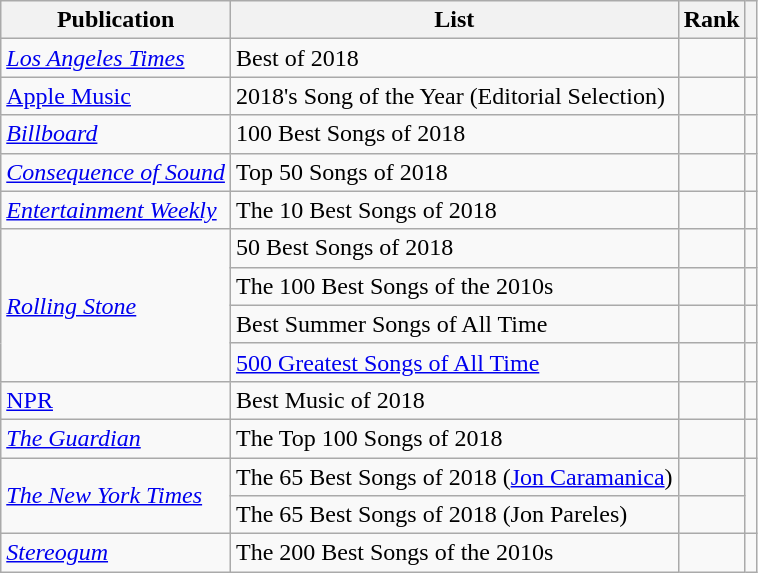<table class="sortable wikitable">
<tr>
<th>Publication</th>
<th>List</th>
<th>Rank</th>
<th class="unsortable"></th>
</tr>
<tr>
<td><em><a href='#'>Los Angeles Times</a></em></td>
<td>Best of 2018</td>
<td></td>
<td></td>
</tr>
<tr>
<td><a href='#'>Apple Music</a></td>
<td>2018's Song of the Year (Editorial Selection)</td>
<td></td>
<td></td>
</tr>
<tr>
<td><em><a href='#'>Billboard</a></em></td>
<td>100 Best Songs of 2018</td>
<td></td>
<td></td>
</tr>
<tr>
<td><em><a href='#'>Consequence of Sound</a></em></td>
<td>Top 50 Songs of 2018</td>
<td></td>
<td></td>
</tr>
<tr>
<td><em><a href='#'>Entertainment Weekly</a></em></td>
<td>The 10 Best Songs of 2018</td>
<td></td>
<td></td>
</tr>
<tr>
<td rowspan=4><em><a href='#'>Rolling Stone</a></em></td>
<td>50 Best Songs of 2018</td>
<td></td>
<td></td>
</tr>
<tr>
<td>The 100 Best Songs of the 2010s</td>
<td></td>
<td></td>
</tr>
<tr>
<td>Best Summer Songs of All Time</td>
<td></td>
<td></td>
</tr>
<tr>
<td><a href='#'>500 Greatest Songs of All Time</a></td>
<td></td>
<td></td>
</tr>
<tr>
<td><a href='#'>NPR</a></td>
<td>Best Music of 2018</td>
<td></td>
<td></td>
</tr>
<tr>
<td><em><a href='#'>The Guardian</a></em></td>
<td>The Top 100 Songs of 2018</td>
<td></td>
<td></td>
</tr>
<tr>
<td rowspan=2><em><a href='#'>The New York Times</a></em></td>
<td>The 65 Best Songs of 2018 (<a href='#'>Jon Caramanica</a>)</td>
<td></td>
<td rowspan=2></td>
</tr>
<tr>
<td>The 65 Best Songs of 2018 (Jon Pareles)</td>
<td></td>
</tr>
<tr>
<td><em><a href='#'>Stereogum</a></em></td>
<td>The 200 Best Songs of the 2010s</td>
<td></td>
<td></td>
</tr>
</table>
